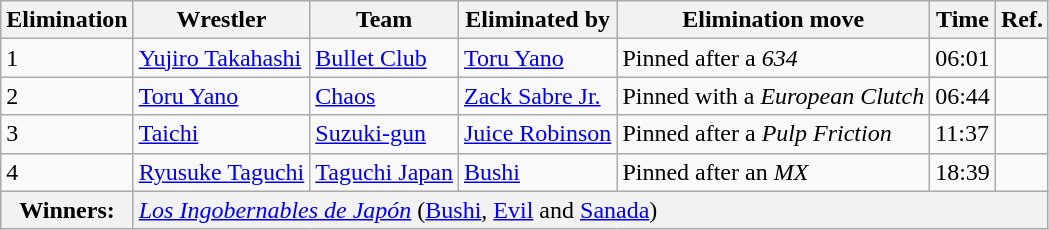<table class="wikitable" border="1">
<tr>
<th>Elimination</th>
<th>Wrestler</th>
<th>Team</th>
<th>Eliminated by</th>
<th>Elimination move</th>
<th>Time</th>
<th>Ref.</th>
</tr>
<tr>
<td>1</td>
<td><a href='#'>Yujiro Takahashi</a></td>
<td><a href='#'>Bullet Club</a></td>
<td><a href='#'>Toru Yano</a></td>
<td>Pinned after a <em>634</em></td>
<td>06:01</td>
<td></td>
</tr>
<tr>
<td>2</td>
<td><a href='#'>Toru Yano</a></td>
<td><a href='#'>Chaos</a></td>
<td><a href='#'>Zack Sabre Jr.</a></td>
<td>Pinned with a <em>European Clutch</em></td>
<td>06:44</td>
<td></td>
</tr>
<tr>
<td>3</td>
<td><a href='#'>Taichi</a></td>
<td><a href='#'>Suzuki-gun</a></td>
<td><a href='#'>Juice Robinson</a></td>
<td>Pinned after a <em>Pulp Friction</em></td>
<td>11:37</td>
<td></td>
</tr>
<tr>
<td>4</td>
<td><a href='#'>Ryusuke Taguchi</a></td>
<td><a href='#'>Taguchi Japan</a></td>
<td><a href='#'>Bushi</a></td>
<td>Pinned after an <em>MX</em></td>
<td>18:39</td>
<td></td>
</tr>
<tr>
<th>Winners:</th>
<td colspan="6" bgcolor="#f2f2f2"><em><a href='#'>Los Ingobernables de Japón</a></em> (<a href='#'>Bushi</a>, <a href='#'>Evil</a> and <a href='#'>Sanada</a>)</td>
</tr>
</table>
